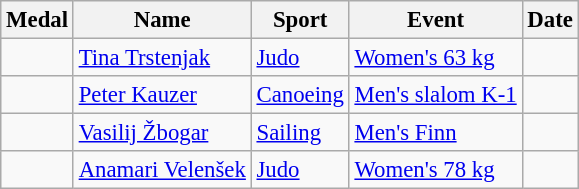<table class="wikitable sortable"  style="font-size:95%">
<tr>
<th>Medal</th>
<th>Name</th>
<th>Sport</th>
<th>Event</th>
<th>Date</th>
</tr>
<tr>
<td></td>
<td><a href='#'>Tina Trstenjak</a></td>
<td><a href='#'>Judo</a></td>
<td><a href='#'>Women's 63 kg</a></td>
<td></td>
</tr>
<tr>
<td></td>
<td><a href='#'>Peter Kauzer</a></td>
<td><a href='#'>Canoeing</a></td>
<td><a href='#'>Men's slalom K-1</a></td>
<td></td>
</tr>
<tr>
<td></td>
<td><a href='#'>Vasilij Žbogar</a></td>
<td><a href='#'>Sailing</a></td>
<td><a href='#'>Men's Finn</a></td>
<td></td>
</tr>
<tr>
<td></td>
<td><a href='#'>Anamari Velenšek</a></td>
<td><a href='#'>Judo</a></td>
<td><a href='#'>Women's 78 kg</a></td>
<td></td>
</tr>
</table>
